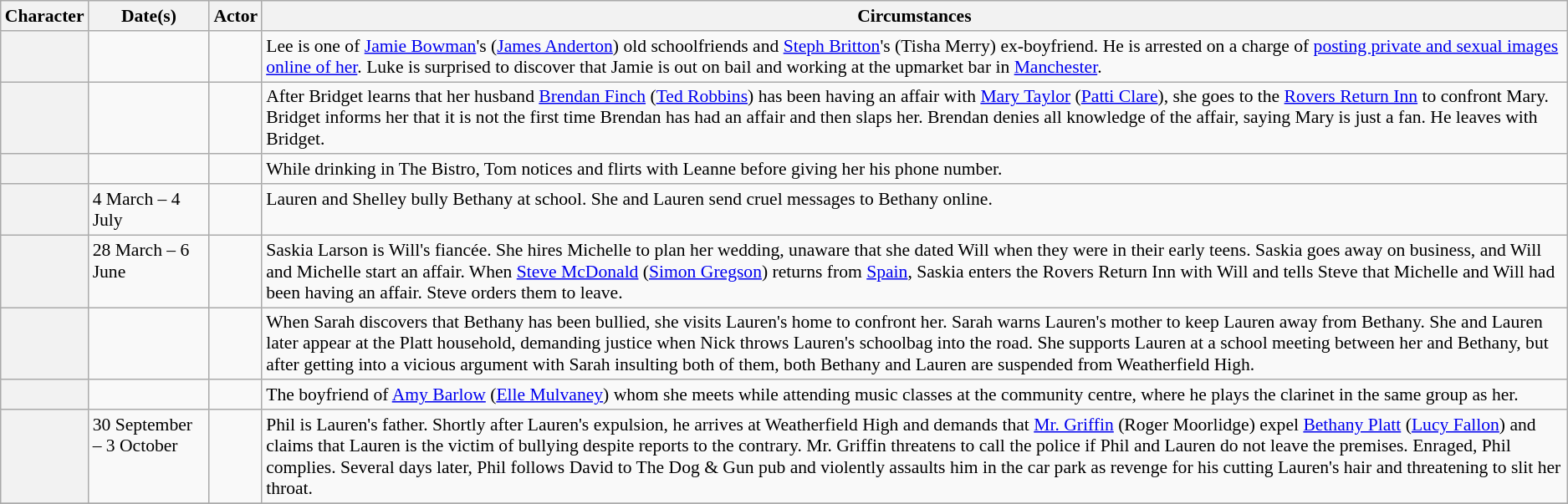<table class="wikitable plainrowheaders" style="font-size:90%">
<tr>
<th scope="col">Character</th>
<th scope="col">Date(s)</th>
<th scope="col">Actor</th>
<th scope="col">Circumstances</th>
</tr>
<tr valign="top">
<th scope="row"></th>
<td></td>
<td></td>
<td>Lee is one of <a href='#'>Jamie Bowman</a>'s (<a href='#'>James Anderton</a>) old schoolfriends and <a href='#'>Steph Britton</a>'s (Tisha Merry) ex-boyfriend. He is arrested on a charge of <a href='#'>posting private and sexual images online of her</a>. Luke is surprised to discover that Jamie is out on bail and working at the upmarket bar in <a href='#'>Manchester</a>.</td>
</tr>
<tr valign="top">
<th scope="row"></th>
<td></td>
<td></td>
<td>After Bridget learns that her husband <a href='#'>Brendan Finch</a> (<a href='#'>Ted Robbins</a>) has been having an affair with <a href='#'>Mary Taylor</a> (<a href='#'>Patti Clare</a>), she goes to the <a href='#'>Rovers Return Inn</a> to confront Mary. Bridget informs her that it is not the first time Brendan has had an affair and then slaps her. Brendan denies all knowledge of the affair, saying Mary is just a fan. He leaves with Bridget.</td>
</tr>
<tr valign="top">
<th scope="row"></th>
<td></td>
<td></td>
<td>While drinking in The Bistro, Tom notices and flirts with Leanne before giving her his phone number.</td>
</tr>
<tr valign="top">
<th scope="row"></th>
<td>4 March – 4 July</td>
<td></td>
<td>Lauren and Shelley bully Bethany at school. She and Lauren send cruel messages to Bethany online.</td>
</tr>
<tr valign="top">
<th scope="row"></th>
<td>28 March – 6 June</td>
<td></td>
<td>Saskia Larson is Will's fiancée. She hires Michelle to plan her wedding, unaware that she dated Will when they were in their early teens. Saskia goes away on business, and Will and Michelle start an affair. When <a href='#'>Steve McDonald</a> (<a href='#'>Simon Gregson</a>) returns from <a href='#'>Spain</a>, Saskia enters the Rovers Return Inn with Will and tells Steve that Michelle and Will had been having an affair. Steve orders them to leave.</td>
</tr>
<tr valign="top">
<th scope="row"></th>
<td></td>
<td></td>
<td>When Sarah discovers that Bethany has been bullied, she visits Lauren's home to confront her. Sarah warns Lauren's mother to keep Lauren away from Bethany. She and Lauren later appear at the Platt household, demanding justice when Nick throws Lauren's schoolbag into the road. She supports Lauren at a school meeting between her and Bethany, but after getting into a vicious argument with Sarah insulting both of them, both Bethany and Lauren are suspended from Weatherfield High.</td>
</tr>
<tr valign="top">
<th scope="row"></th>
<td></td>
<td></td>
<td>The boyfriend of <a href='#'>Amy Barlow</a> (<a href='#'>Elle Mulvaney</a>) whom she meets while attending music classes at the community centre, where he plays the clarinet in the same group as her.</td>
</tr>
<tr valign="top">
<th scope="row"></th>
<td rows pan="2">30 September – 3 October</td>
<td></td>
<td>Phil is Lauren's father. Shortly after Lauren's expulsion, he arrives at Weatherfield High and demands that <a href='#'>Mr. Griffin</a> (Roger Moorlidge) expel <a href='#'>Bethany Platt</a> (<a href='#'>Lucy Fallon</a>) and claims that Lauren is the victim of bullying despite reports to the contrary. Mr. Griffin threatens to call the police if Phil and Lauren do not leave the premises. Enraged, Phil complies. Several days later, Phil follows David to The Dog & Gun pub and violently assaults him in the car park as revenge for his cutting Lauren's hair and threatening to slit her throat.</td>
</tr>
<tr>
</tr>
</table>
